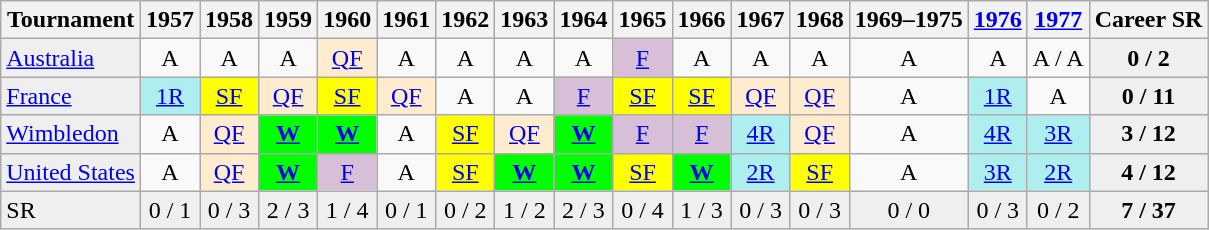<table class="wikitable">
<tr>
<th>Tournament</th>
<th>1957</th>
<th>1958</th>
<th>1959</th>
<th>1960</th>
<th>1961</th>
<th>1962</th>
<th>1963</th>
<th>1964</th>
<th>1965</th>
<th>1966</th>
<th>1967</th>
<th>1968</th>
<th>1969–1975</th>
<th><a href='#'>1976</a></th>
<th><a href='#'>1977</a></th>
<th>Career SR</th>
</tr>
<tr>
<td style="background:#EFEFEF;"><a href='#'>Australia</a></td>
<td align="center">A</td>
<td align="center">A</td>
<td align="center">A</td>
<td align="center" style="background:#ffebcd;"><a href='#'>QF</a></td>
<td align="center">A</td>
<td align="center">A</td>
<td align="center">A</td>
<td align="center">A</td>
<td align="center" style="background:#D8BFD8;"><a href='#'>F</a></td>
<td align="center">A</td>
<td align="center">A</td>
<td align="center">A</td>
<td align="center">A</td>
<td align="center">A</td>
<td align="center">A / A</td>
<td align="center" style="background:#EFEFEF;"><strong>0 / 2</strong></td>
</tr>
<tr>
<td style="background:#EFEFEF;"><a href='#'>France</a></td>
<td align="center" style="background:#afeeee;"><a href='#'>1R</a></td>
<td align="center" style="background:yellow;"><a href='#'>SF</a></td>
<td align="center" style="background:#ffebcd;"><a href='#'>QF</a></td>
<td align="center" style="background:yellow;"><a href='#'>SF</a></td>
<td align="center" style="background:#ffebcd;"><a href='#'>QF</a></td>
<td align="center">A</td>
<td align="center">A</td>
<td align="center" style="background:#D8BFD8;"><a href='#'>F</a></td>
<td align="center" style="background:yellow;"><a href='#'>SF</a></td>
<td align="center" style="background:yellow;"><a href='#'>SF</a></td>
<td align="center" style="background:#ffebcd;"><a href='#'>QF</a></td>
<td align="center" style="background:#ffebcd;"><a href='#'>QF</a></td>
<td align="center">A</td>
<td align="center" style="background:#afeeee;"><a href='#'>1R</a></td>
<td align="center">A</td>
<td align="center" style="background:#EFEFEF;"><strong>0 / 11</strong></td>
</tr>
<tr>
<td style="background:#EFEFEF;"><a href='#'>Wimbledon</a></td>
<td align="center">A</td>
<td align="center" style="background:#ffebcd;"><a href='#'>QF</a></td>
<td align="center" style="background:#00ff00;"><strong><a href='#'>W</a></strong></td>
<td align="center" style="background:#00ff00;"><strong><a href='#'>W</a></strong></td>
<td align="center">A</td>
<td align="center" style="background:yellow;"><a href='#'>SF</a></td>
<td align="center" style="background:#ffebcd;"><a href='#'>QF</a></td>
<td align="center" style="background:#00ff00;"><strong><a href='#'>W</a></strong></td>
<td align="center" style="background:#D8BFD8;"><a href='#'>F</a></td>
<td align="center" style="background:#D8BFD8;"><a href='#'>F</a></td>
<td align="center" style="background:#afeeee;"><a href='#'>4R</a></td>
<td align="center" style="background:#ffebcd;"><a href='#'>QF</a></td>
<td align="center">A</td>
<td align="center" style="background:#afeeee;"><a href='#'>4R</a></td>
<td align="center" style="background:#afeeee;"><a href='#'>3R</a></td>
<td align="center" style="background:#EFEFEF;"><strong>3 / 12</strong></td>
</tr>
<tr>
<td style="background:#EFEFEF;"><a href='#'>United States</a></td>
<td align="center">A</td>
<td align="center" style="background:#ffebcd;"><a href='#'>QF</a></td>
<td align="center" style="background:#00ff00;"><strong><a href='#'>W</a></strong></td>
<td align="center" style="background:#D8BFD8;"><a href='#'>F</a></td>
<td align="center">A</td>
<td align="center" style="background:yellow;"><a href='#'>SF</a></td>
<td align="center" style="background:#00ff00;"><strong><a href='#'>W</a></strong></td>
<td align="center" style="background:#00ff00;"><strong><a href='#'>W</a></strong></td>
<td align="center" style="background:yellow;"><a href='#'>SF</a></td>
<td align="center" style="background:#00ff00;"><strong><a href='#'>W</a></strong></td>
<td align="center" style="background:#afeeee;"><a href='#'>2R</a></td>
<td align="center" style="background:yellow;"><a href='#'>SF</a></td>
<td align="center">A</td>
<td align="center" style="background:#afeeee;"><a href='#'>3R</a></td>
<td align="center" style="background:#afeeee;"><a href='#'>2R</a></td>
<td align="center" style="background:#EFEFEF;"><strong>4 / 12</strong></td>
</tr>
<tr>
<td style="background:#EFEFEF;">SR</td>
<td align="center" style="background:#EFEFEF;">0 / 1</td>
<td align="center" style="background:#EFEFEF;">0 / 3</td>
<td align="center" style="background:#EFEFEF;">2 / 3</td>
<td align="center" style="background:#EFEFEF;">1 / 4</td>
<td align="center" style="background:#EFEFEF;">0 / 1</td>
<td align="center" style="background:#EFEFEF;">0 / 2</td>
<td align="center" style="background:#EFEFEF;">1 / 2</td>
<td align="center" style="background:#EFEFEF;">2 / 3</td>
<td align="center" style="background:#EFEFEF;">0 / 4</td>
<td align="center" style="background:#EFEFEF;">1 / 3</td>
<td align="center" style="background:#EFEFEF;">0 / 3</td>
<td align="center" style="background:#EFEFEF;">0 / 3</td>
<td align="center" style="background:#EFEFEF;">0 / 0</td>
<td align="center" style="background:#EFEFEF;">0 / 3</td>
<td align="center" style="background:#EFEFEF;">0 / 2</td>
<td align="center" style="background:#EFEFEF;"><strong>7 / 37</strong></td>
</tr>
</table>
